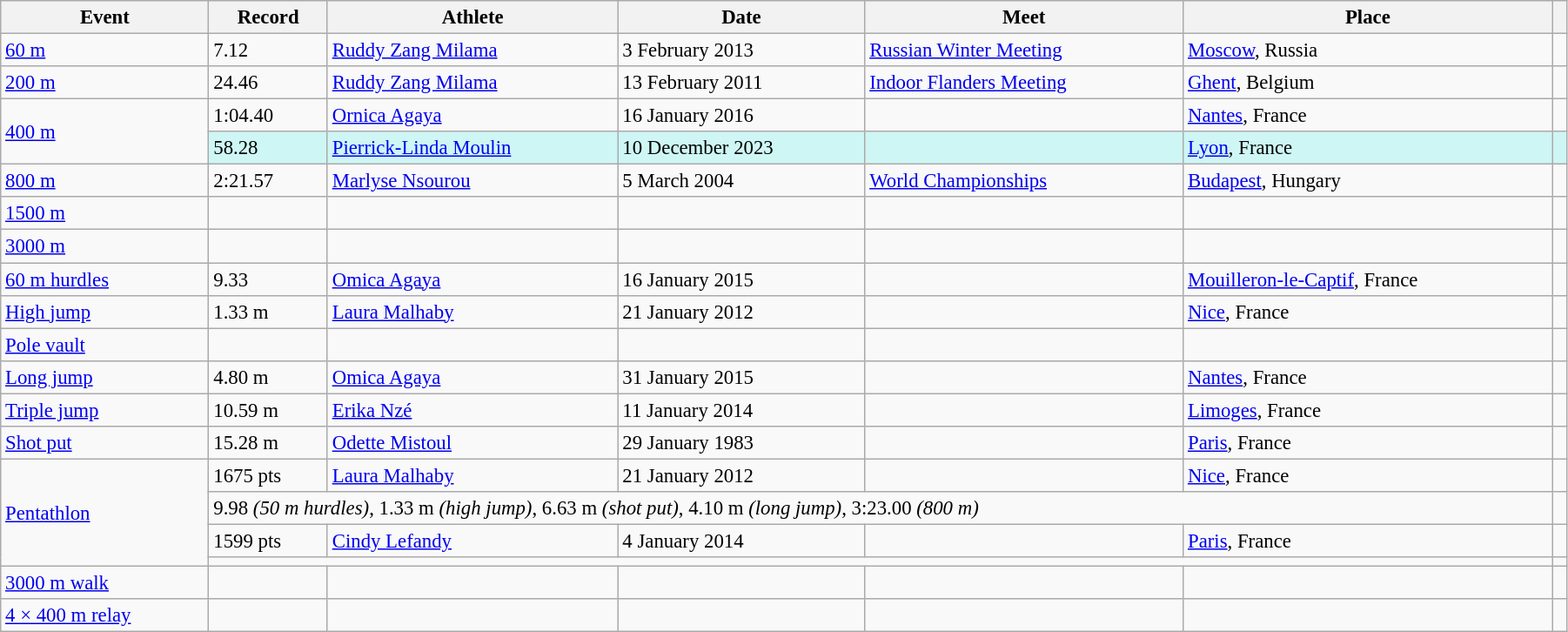<table class="wikitable" style="font-size:95%; width: 95%;">
<tr>
<th>Event</th>
<th>Record</th>
<th>Athlete</th>
<th>Date</th>
<th>Meet</th>
<th>Place</th>
<th></th>
</tr>
<tr>
<td><a href='#'>60 m</a></td>
<td>7.12</td>
<td><a href='#'>Ruddy Zang Milama</a></td>
<td>3 February 2013</td>
<td><a href='#'>Russian Winter Meeting</a></td>
<td><a href='#'>Moscow</a>, Russia</td>
<td></td>
</tr>
<tr>
<td><a href='#'>200 m</a></td>
<td>24.46</td>
<td><a href='#'>Ruddy Zang Milama</a></td>
<td>13 February 2011</td>
<td><a href='#'>Indoor Flanders Meeting</a></td>
<td><a href='#'>Ghent</a>, Belgium</td>
<td></td>
</tr>
<tr>
<td rowspan=2><a href='#'>400 m</a></td>
<td>1:04.40</td>
<td><a href='#'>Ornica Agaya</a></td>
<td>16 January 2016</td>
<td></td>
<td><a href='#'>Nantes</a>, France</td>
<td></td>
</tr>
<tr bgcolor=#CEF6F5>
<td>58.28</td>
<td><a href='#'>Pierrick-Linda Moulin</a></td>
<td>10 December 2023</td>
<td></td>
<td><a href='#'>Lyon</a>, France</td>
<td></td>
</tr>
<tr>
<td><a href='#'>800 m</a></td>
<td>2:21.57</td>
<td><a href='#'>Marlyse Nsourou</a></td>
<td>5 March 2004</td>
<td><a href='#'>World Championships</a></td>
<td><a href='#'>Budapest</a>, Hungary</td>
<td></td>
</tr>
<tr>
<td><a href='#'>1500 m</a></td>
<td></td>
<td></td>
<td></td>
<td></td>
<td></td>
<td></td>
</tr>
<tr>
<td><a href='#'>3000 m</a></td>
<td></td>
<td></td>
<td></td>
<td></td>
<td></td>
<td></td>
</tr>
<tr>
<td><a href='#'>60 m hurdles</a></td>
<td>9.33</td>
<td><a href='#'>Omica Agaya</a></td>
<td>16 January 2015</td>
<td></td>
<td><a href='#'>Mouilleron-le-Captif</a>, France</td>
<td></td>
</tr>
<tr>
<td><a href='#'>High jump</a></td>
<td>1.33 m </td>
<td><a href='#'>Laura Malhaby</a></td>
<td>21 January 2012</td>
<td></td>
<td><a href='#'>Nice</a>, France</td>
<td></td>
</tr>
<tr>
<td><a href='#'>Pole vault</a></td>
<td></td>
<td></td>
<td></td>
<td></td>
<td></td>
<td></td>
</tr>
<tr>
<td><a href='#'>Long jump</a></td>
<td>4.80 m</td>
<td><a href='#'>Omica Agaya</a></td>
<td>31 January 2015</td>
<td></td>
<td><a href='#'>Nantes</a>, France</td>
<td></td>
</tr>
<tr>
<td><a href='#'>Triple jump</a></td>
<td>10.59 m</td>
<td><a href='#'>Erika Nzé</a></td>
<td>11 January 2014</td>
<td></td>
<td><a href='#'>Limoges</a>, France</td>
<td></td>
</tr>
<tr>
<td><a href='#'>Shot put</a></td>
<td>15.28 m</td>
<td><a href='#'>Odette Mistoul</a></td>
<td>29 January 1983</td>
<td></td>
<td><a href='#'>Paris</a>, France</td>
<td></td>
</tr>
<tr>
<td rowspan=4><a href='#'>Pentathlon</a></td>
<td>1675 pts </td>
<td><a href='#'>Laura Malhaby</a></td>
<td>21 January 2012</td>
<td></td>
<td><a href='#'>Nice</a>, France</td>
<td></td>
</tr>
<tr>
<td colspan=5>9.98 <em>(50 m hurdles)</em>, 1.33 m <em>(high jump)</em>, 6.63 m <em>(shot put)</em>, 4.10 m <em>(long jump)</em>, 3:23.00 <em>(800 m)</em></td>
<td></td>
</tr>
<tr>
<td>1599 pts</td>
<td><a href='#'>Cindy Lefandy</a></td>
<td>4 January 2014</td>
<td></td>
<td><a href='#'>Paris</a>, France</td>
<td></td>
</tr>
<tr>
<td colspan=5></td>
<td></td>
</tr>
<tr>
<td><a href='#'>3000 m walk</a></td>
<td></td>
<td></td>
<td></td>
<td></td>
<td></td>
<td></td>
</tr>
<tr>
<td><a href='#'>4 × 400 m relay</a></td>
<td></td>
<td></td>
<td></td>
<td></td>
<td></td>
<td></td>
</tr>
</table>
